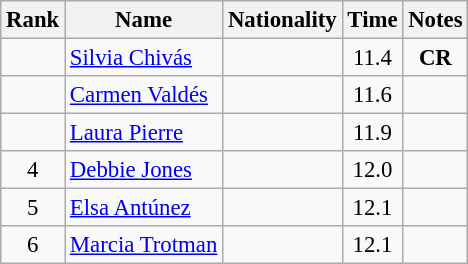<table class="wikitable sortable" style="text-align:center;font-size:95%">
<tr>
<th>Rank</th>
<th>Name</th>
<th>Nationality</th>
<th>Time</th>
<th>Notes</th>
</tr>
<tr>
<td></td>
<td align=left><a href='#'>Silvia Chivás</a></td>
<td align=left></td>
<td>11.4</td>
<td><strong>CR</strong></td>
</tr>
<tr>
<td></td>
<td align=left><a href='#'>Carmen Valdés</a></td>
<td align=left></td>
<td>11.6</td>
<td></td>
</tr>
<tr>
<td></td>
<td align=left><a href='#'>Laura Pierre</a></td>
<td align=left></td>
<td>11.9</td>
<td></td>
</tr>
<tr>
<td>4</td>
<td align=left><a href='#'>Debbie Jones</a></td>
<td align=left></td>
<td>12.0</td>
<td></td>
</tr>
<tr>
<td>5</td>
<td align=left><a href='#'>Elsa Antúnez</a></td>
<td align=left></td>
<td>12.1</td>
<td></td>
</tr>
<tr>
<td>6</td>
<td align=left><a href='#'>Marcia Trotman</a></td>
<td align=left></td>
<td>12.1</td>
<td></td>
</tr>
</table>
